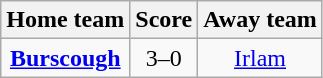<table class="wikitable" style="text-align: center">
<tr>
<th>Home team</th>
<th>Score</th>
<th>Away team</th>
</tr>
<tr>
<td><strong><a href='#'>Burscough</a></strong></td>
<td>3–0</td>
<td><a href='#'>Irlam</a></td>
</tr>
</table>
